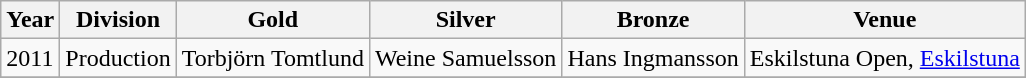<table class="wikitable sortable" style="text-align: left;">
<tr>
<th>Year</th>
<th>Division</th>
<th> Gold</th>
<th> Silver</th>
<th> Bronze</th>
<th>Venue</th>
</tr>
<tr>
<td>2011</td>
<td>Production</td>
<td>Torbjörn Tomtlund</td>
<td>Weine Samuelsson</td>
<td>Hans Ingmansson</td>
<td>Eskilstuna Open, <a href='#'>Eskilstuna</a></td>
</tr>
<tr>
</tr>
</table>
